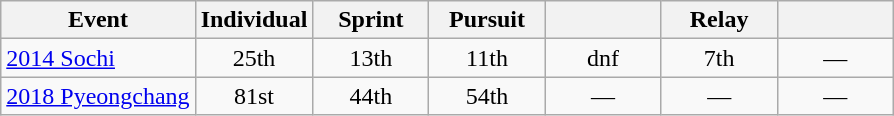<table class="wikitable" style="text-align: center;">
<tr ">
<th>Event</th>
<th style="width:70px;">Individual</th>
<th style="width:70px;">Sprint</th>
<th style="width:70px;">Pursuit</th>
<th style="width:70px;"></th>
<th style="width:70px;">Relay</th>
<th style="width:70px;"></th>
</tr>
<tr>
<td align=left> <a href='#'>2014 Sochi</a></td>
<td>25th</td>
<td>13th</td>
<td>11th</td>
<td>dnf</td>
<td>7th</td>
<td>—</td>
</tr>
<tr>
<td align=left> <a href='#'>2018 Pyeongchang</a></td>
<td>81st</td>
<td>44th</td>
<td>54th</td>
<td>—</td>
<td>—</td>
<td>—</td>
</tr>
</table>
